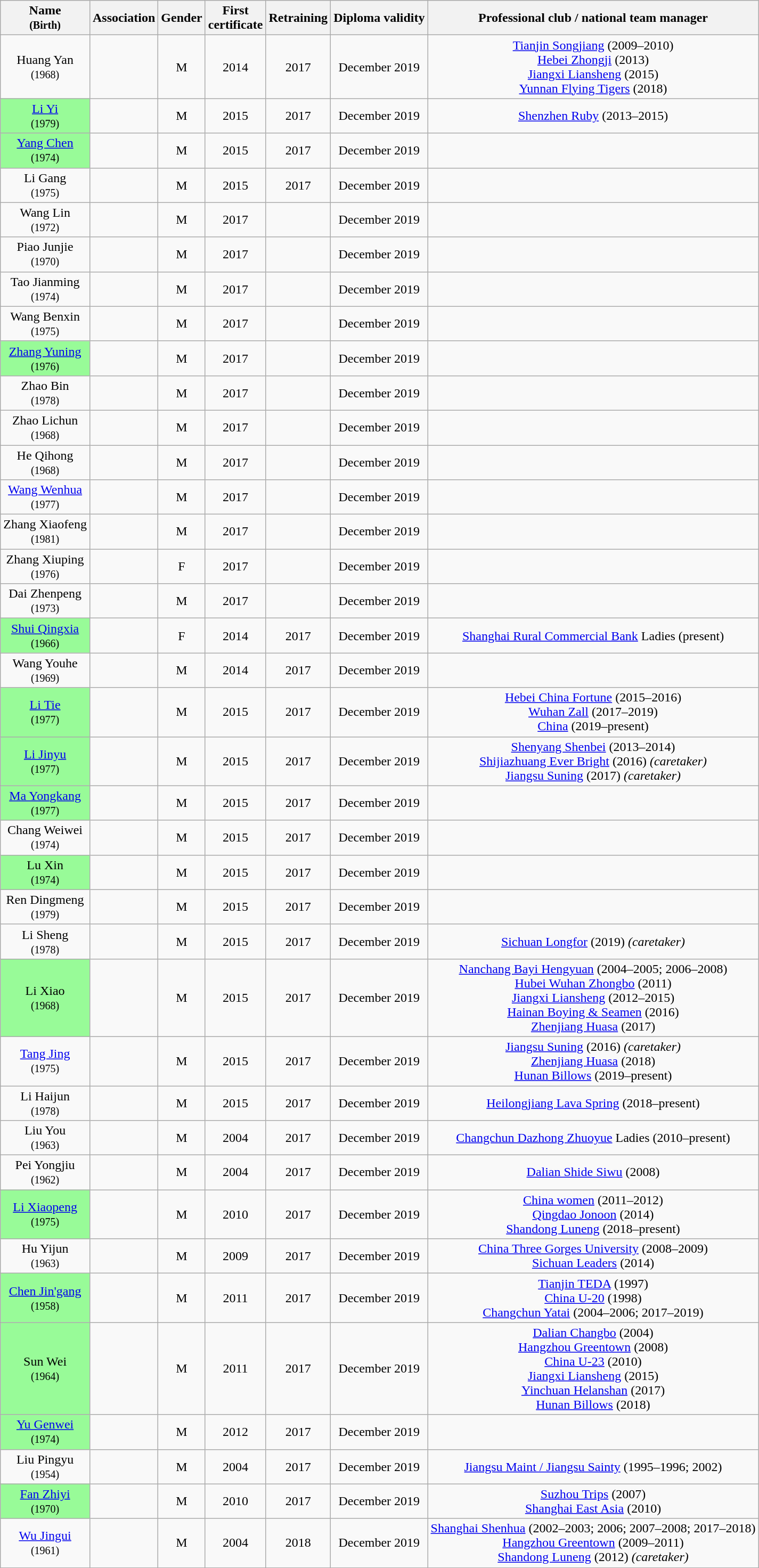<table class="wikitable plainrowheaders sortable" style="text-align:center">
<tr>
<th scope="col">Name<br><small>(Birth)</small></th>
<th scope="col">Association</th>
<th scope="col">Gender</th>
<th scope="col">First<br>certificate</th>
<th scope="col">Retraining</th>
<th scope="col">Diploma validity</th>
<th scope="col">Professional club / national team manager</th>
</tr>
<tr>
<td>Huang Yan<br><small>(1968)</small></td>
<td></td>
<td>M</td>
<td>2014</td>
<td>2017</td>
<td>December 2019</td>
<td><a href='#'>Tianjin Songjiang</a> (2009–2010)<br><a href='#'>Hebei Zhongji</a> (2013)<br><a href='#'>Jiangxi Liansheng</a> (2015)<br><a href='#'>Yunnan Flying Tigers</a> (2018)</td>
</tr>
<tr>
<td bgcolor=palegreen><a href='#'>Li Yi</a><br><small>(1979)</small></td>
<td></td>
<td>M</td>
<td>2015</td>
<td>2017</td>
<td>December 2019</td>
<td><a href='#'>Shenzhen Ruby</a> (2013–2015)</td>
</tr>
<tr>
<td bgcolor=palegreen><a href='#'>Yang Chen</a><br><small>(1974)</small></td>
<td></td>
<td>M</td>
<td>2015</td>
<td>2017</td>
<td>December 2019</td>
<td></td>
</tr>
<tr>
<td>Li Gang<br><small>(1975)</small></td>
<td></td>
<td>M</td>
<td>2015</td>
<td>2017</td>
<td>December 2019</td>
<td></td>
</tr>
<tr>
<td>Wang Lin<br><small>(1972)</small></td>
<td></td>
<td>M</td>
<td>2017</td>
<td></td>
<td>December 2019</td>
<td></td>
</tr>
<tr>
<td>Piao Junjie<br><small>(1970)</small></td>
<td></td>
<td>M</td>
<td>2017</td>
<td></td>
<td>December 2019</td>
<td></td>
</tr>
<tr>
<td>Tao Jianming<br><small>(1974)</small></td>
<td></td>
<td>M</td>
<td>2017</td>
<td></td>
<td>December 2019</td>
<td></td>
</tr>
<tr>
<td>Wang Benxin<br><small>(1975)</small></td>
<td></td>
<td>M</td>
<td>2017</td>
<td></td>
<td>December 2019</td>
<td></td>
</tr>
<tr>
<td bgcolor=palegreen><a href='#'>Zhang Yuning</a><br><small>(1976)</small></td>
<td></td>
<td>M</td>
<td>2017</td>
<td></td>
<td>December 2019</td>
<td></td>
</tr>
<tr>
<td>Zhao Bin<br><small>(1978)</small></td>
<td></td>
<td>M</td>
<td>2017</td>
<td></td>
<td>December 2019</td>
<td></td>
</tr>
<tr>
<td>Zhao Lichun<br><small>(1968)</small></td>
<td></td>
<td>M</td>
<td>2017</td>
<td></td>
<td>December 2019</td>
<td></td>
</tr>
<tr>
<td>He Qihong<br><small>(1968)</small></td>
<td></td>
<td>M</td>
<td>2017</td>
<td></td>
<td>December 2019</td>
<td></td>
</tr>
<tr>
<td><a href='#'>Wang Wenhua</a><br><small>(1977)</small></td>
<td></td>
<td>M</td>
<td>2017</td>
<td></td>
<td>December 2019</td>
<td></td>
</tr>
<tr>
<td>Zhang Xiaofeng<br><small>(1981)</small></td>
<td></td>
<td>M</td>
<td>2017</td>
<td></td>
<td>December 2019</td>
<td></td>
</tr>
<tr>
<td>Zhang Xiuping<br><small>(1976)</small></td>
<td></td>
<td>F</td>
<td>2017</td>
<td></td>
<td>December 2019</td>
<td></td>
</tr>
<tr>
<td>Dai Zhenpeng<br><small>(1973)</small></td>
<td></td>
<td>M</td>
<td>2017</td>
<td></td>
<td>December 2019</td>
<td></td>
</tr>
<tr>
<td bgcolor=palegreen><a href='#'>Shui Qingxia</a><br><small>(1966)</small></td>
<td></td>
<td>F</td>
<td>2014</td>
<td>2017</td>
<td>December 2019</td>
<td><a href='#'>Shanghai Rural Commercial Bank</a> Ladies (present)</td>
</tr>
<tr>
<td>Wang Youhe<br><small>(1969)</small></td>
<td></td>
<td>M</td>
<td>2014</td>
<td>2017</td>
<td>December 2019</td>
<td></td>
</tr>
<tr>
<td bgcolor=palegreen><a href='#'>Li Tie</a><br><small>(1977)</small></td>
<td></td>
<td>M</td>
<td>2015</td>
<td>2017</td>
<td>December 2019</td>
<td><a href='#'>Hebei China Fortune</a> (2015–2016)<br><a href='#'>Wuhan Zall</a> (2017–2019)<br><a href='#'>China</a> (2019–present)</td>
</tr>
<tr>
<td bgcolor=palegreen><a href='#'>Li Jinyu</a><br><small>(1977)</small></td>
<td></td>
<td>M</td>
<td>2015</td>
<td>2017</td>
<td>December 2019</td>
<td><a href='#'>Shenyang Shenbei</a> (2013–2014)<br><a href='#'>Shijiazhuang Ever Bright</a> (2016) <em>(caretaker)</em><br><a href='#'>Jiangsu Suning</a> (2017) <em>(caretaker)</em></td>
</tr>
<tr>
<td bgcolor=palegreen><a href='#'>Ma Yongkang</a><br><small>(1977)</small></td>
<td></td>
<td>M</td>
<td>2015</td>
<td>2017</td>
<td>December 2019</td>
<td></td>
</tr>
<tr>
<td>Chang Weiwei<br><small>(1974)</small></td>
<td></td>
<td>M</td>
<td>2015</td>
<td>2017</td>
<td>December 2019</td>
<td></td>
</tr>
<tr>
<td bgcolor=palegreen>Lu Xin<br><small>(1974)</small></td>
<td></td>
<td>M</td>
<td>2015</td>
<td>2017</td>
<td>December 2019</td>
<td></td>
</tr>
<tr>
<td>Ren Dingmeng<br><small>(1979)</small></td>
<td></td>
<td>M</td>
<td>2015</td>
<td>2017</td>
<td>December 2019</td>
<td></td>
</tr>
<tr>
<td>Li Sheng<br><small>(1978)</small></td>
<td></td>
<td>M</td>
<td>2015</td>
<td>2017</td>
<td>December 2019</td>
<td><a href='#'>Sichuan Longfor</a> (2019) <em>(caretaker)</em></td>
</tr>
<tr>
<td bgcolor=palegreen>Li Xiao<br><small>(1968)</small></td>
<td></td>
<td>M</td>
<td>2015</td>
<td>2017</td>
<td>December 2019</td>
<td><a href='#'>Nanchang Bayi Hengyuan</a> (2004–2005; 2006–2008)<br><a href='#'>Hubei Wuhan Zhongbo</a> (2011)<br><a href='#'>Jiangxi Liansheng</a> (2012–2015)<br><a href='#'>Hainan Boying & Seamen</a> (2016)<br><a href='#'>Zhenjiang Huasa</a> (2017)</td>
</tr>
<tr>
<td><a href='#'>Tang Jing</a><br><small>(1975)</small></td>
<td></td>
<td>M</td>
<td>2015</td>
<td>2017</td>
<td>December 2019</td>
<td><a href='#'>Jiangsu Suning</a> (2016) <em>(caretaker)</em><br><a href='#'>Zhenjiang Huasa</a> (2018)<br><a href='#'>Hunan Billows</a> (2019–present)</td>
</tr>
<tr>
<td>Li Haijun<br><small>(1978)</small></td>
<td></td>
<td>M</td>
<td>2015</td>
<td>2017</td>
<td>December 2019</td>
<td><a href='#'>Heilongjiang Lava Spring</a> (2018–present)</td>
</tr>
<tr>
<td>Liu You<br><small>(1963)</small></td>
<td></td>
<td>M</td>
<td>2004</td>
<td>2017</td>
<td>December 2019</td>
<td><a href='#'>Changchun Dazhong Zhuoyue</a> Ladies (2010–present)</td>
</tr>
<tr>
<td>Pei Yongjiu<br><small>(1962)</small></td>
<td></td>
<td>M</td>
<td>2004</td>
<td>2017</td>
<td>December 2019</td>
<td><a href='#'>Dalian Shide Siwu</a> (2008)</td>
</tr>
<tr>
<td bgcolor=palegreen><a href='#'>Li Xiaopeng</a><br><small>(1975)</small></td>
<td></td>
<td>M</td>
<td>2010</td>
<td>2017</td>
<td>December 2019</td>
<td><a href='#'>China women</a> (2011–2012)<br><a href='#'>Qingdao Jonoon</a> (2014)<br><a href='#'>Shandong Luneng</a> (2018–present)</td>
</tr>
<tr>
<td>Hu Yijun<br><small>(1963)</small></td>
<td></td>
<td>M</td>
<td>2009</td>
<td>2017</td>
<td>December 2019</td>
<td><a href='#'>China Three Gorges University</a> (2008–2009)<br><a href='#'>Sichuan Leaders</a> (2014)</td>
</tr>
<tr>
<td bgcolor=palegreen><a href='#'>Chen Jin'gang</a><br><small>(1958)</small></td>
<td></td>
<td>M</td>
<td>2011</td>
<td>2017</td>
<td>December 2019</td>
<td><a href='#'>Tianjin TEDA</a> (1997)<br><a href='#'>China U-20</a> (1998)<br><a href='#'>Changchun Yatai</a> (2004–2006; 2017–2019)</td>
</tr>
<tr>
<td bgcolor=palegreen>Sun Wei<br><small>(1964)</small></td>
<td></td>
<td>M</td>
<td>2011</td>
<td>2017</td>
<td>December 2019</td>
<td><a href='#'>Dalian Changbo</a> (2004)<br><a href='#'>Hangzhou Greentown</a> (2008)<br><a href='#'>China U-23</a> (2010)<br><a href='#'>Jiangxi Liansheng</a> (2015)<br><a href='#'>Yinchuan Helanshan</a> (2017)<br><a href='#'>Hunan Billows</a> (2018)</td>
</tr>
<tr>
<td bgcolor=palegreen><a href='#'>Yu Genwei</a><br><small>(1974)</small></td>
<td></td>
<td>M</td>
<td>2012</td>
<td>2017</td>
<td>December 2019</td>
<td></td>
</tr>
<tr>
<td>Liu Pingyu<br><small>(1954)</small></td>
<td></td>
<td>M</td>
<td>2004</td>
<td>2017</td>
<td>December 2019</td>
<td><a href='#'>Jiangsu Maint / Jiangsu Sainty</a> (1995–1996; 2002)</td>
</tr>
<tr>
<td bgcolor=palegreen><a href='#'>Fan Zhiyi</a><br><small>(1970)</small></td>
<td></td>
<td>M</td>
<td>2010</td>
<td>2017</td>
<td>December 2019</td>
<td><a href='#'>Suzhou Trips</a> (2007)<br><a href='#'>Shanghai East Asia</a> (2010)</td>
</tr>
<tr>
<td><a href='#'>Wu Jingui</a><br><small>(1961)</small></td>
<td></td>
<td>M</td>
<td>2004</td>
<td>2018</td>
<td>December 2019</td>
<td><a href='#'>Shanghai Shenhua</a> (2002–2003; 2006; 2007–2008; 2017–2018)<br><a href='#'>Hangzhou Greentown</a> (2009–2011)<br><a href='#'>Shandong Luneng</a> (2012) <em>(caretaker)</em></td>
</tr>
<tr>
</tr>
</table>
